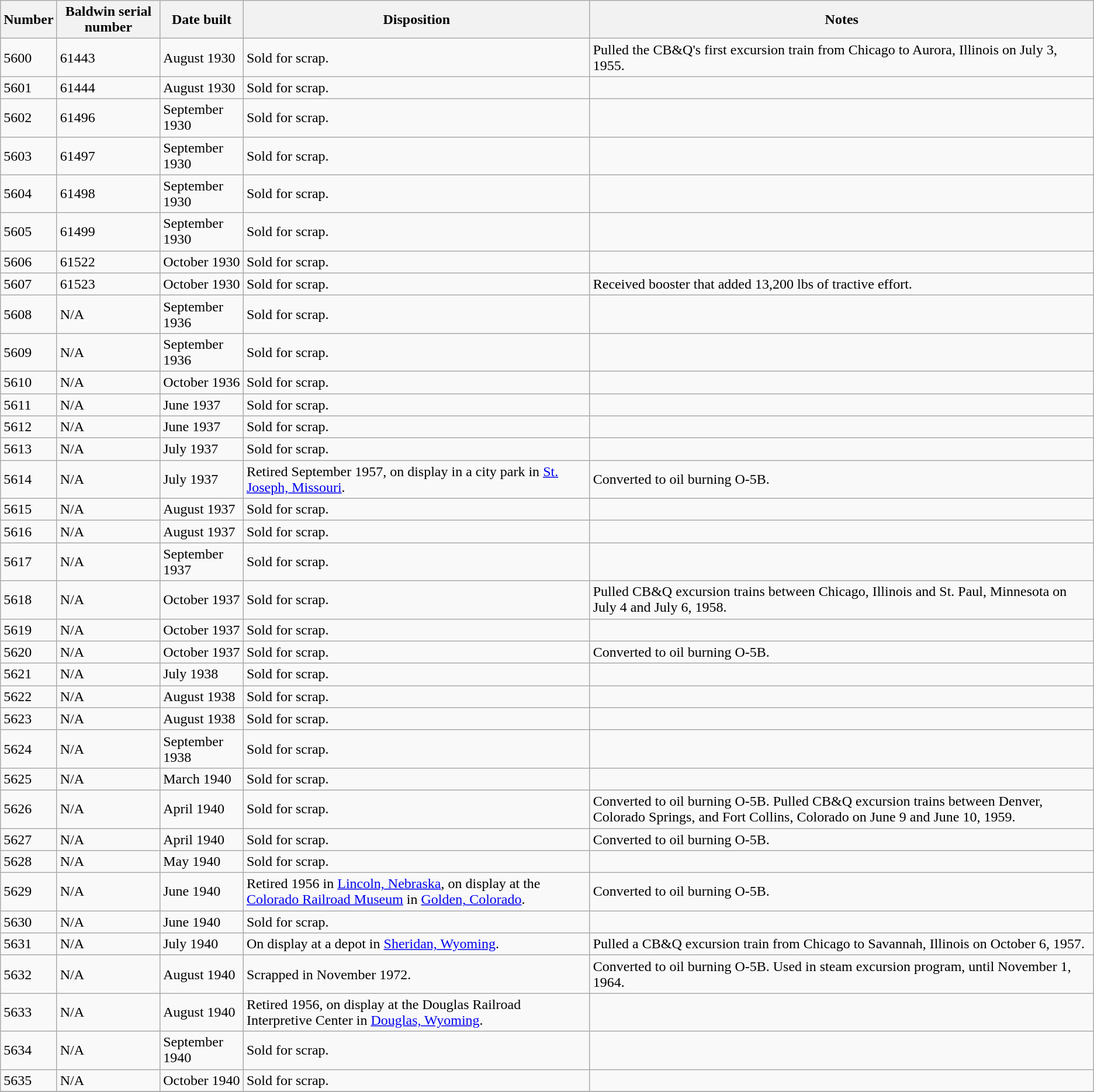<table class="wikitable">
<tr>
<th>Number</th>
<th>Baldwin serial number</th>
<th>Date built</th>
<th>Disposition</th>
<th>Notes</th>
</tr>
<tr>
<td>5600</td>
<td>61443</td>
<td>August 1930</td>
<td>Sold for scrap.</td>
<td>Pulled the CB&Q's first excursion train from Chicago to Aurora, Illinois on July 3, 1955.</td>
</tr>
<tr>
<td>5601</td>
<td>61444</td>
<td>August 1930</td>
<td>Sold for scrap.</td>
<td></td>
</tr>
<tr>
<td>5602</td>
<td>61496</td>
<td>September 1930</td>
<td>Sold for scrap.</td>
<td></td>
</tr>
<tr>
<td>5603</td>
<td>61497</td>
<td>September 1930</td>
<td>Sold for scrap.</td>
<td></td>
</tr>
<tr>
<td>5604</td>
<td>61498</td>
<td>September 1930</td>
<td>Sold for scrap.</td>
<td></td>
</tr>
<tr>
<td>5605</td>
<td>61499</td>
<td>September 1930</td>
<td>Sold for scrap.</td>
<td></td>
</tr>
<tr>
<td>5606</td>
<td>61522</td>
<td>October 1930</td>
<td>Sold for scrap.</td>
<td></td>
</tr>
<tr>
<td>5607</td>
<td>61523</td>
<td>October 1930</td>
<td>Sold for scrap.</td>
<td>Received booster that added 13,200 lbs of tractive effort.</td>
</tr>
<tr>
<td>5608</td>
<td>N/A</td>
<td>September 1936</td>
<td>Sold for scrap.</td>
<td></td>
</tr>
<tr>
<td>5609</td>
<td>N/A</td>
<td>September 1936</td>
<td>Sold for scrap.</td>
<td></td>
</tr>
<tr>
<td>5610</td>
<td>N/A</td>
<td>October 1936</td>
<td>Sold for scrap.</td>
<td></td>
</tr>
<tr>
<td>5611</td>
<td>N/A</td>
<td>June 1937</td>
<td>Sold for scrap.</td>
<td></td>
</tr>
<tr>
<td>5612</td>
<td>N/A</td>
<td>June 1937</td>
<td>Sold for scrap.</td>
<td></td>
</tr>
<tr>
<td>5613</td>
<td>N/A</td>
<td>July 1937</td>
<td>Sold for scrap.</td>
<td></td>
</tr>
<tr>
<td>5614</td>
<td>N/A</td>
<td>July 1937</td>
<td>Retired September 1957, on display in a city park in <a href='#'>St. Joseph, Missouri</a>.</td>
<td>Converted to oil burning O-5B.</td>
</tr>
<tr>
<td>5615</td>
<td>N/A</td>
<td>August 1937</td>
<td>Sold for scrap.</td>
<td></td>
</tr>
<tr>
<td>5616</td>
<td>N/A</td>
<td>August 1937</td>
<td>Sold for scrap.</td>
<td></td>
</tr>
<tr>
<td>5617</td>
<td>N/A</td>
<td>September 1937</td>
<td>Sold for scrap.</td>
<td></td>
</tr>
<tr>
<td>5618</td>
<td>N/A</td>
<td>October 1937</td>
<td>Sold for scrap.</td>
<td>Pulled CB&Q excursion trains between Chicago, Illinois and St. Paul, Minnesota on July 4 and July 6, 1958.</td>
</tr>
<tr>
<td>5619</td>
<td>N/A</td>
<td>October 1937</td>
<td>Sold for scrap.</td>
<td></td>
</tr>
<tr>
<td>5620</td>
<td>N/A</td>
<td>October 1937</td>
<td>Sold for scrap.</td>
<td>Converted to oil burning O-5B.</td>
</tr>
<tr>
<td>5621</td>
<td>N/A</td>
<td>July 1938</td>
<td>Sold for scrap.</td>
<td></td>
</tr>
<tr>
<td>5622</td>
<td>N/A</td>
<td>August 1938</td>
<td>Sold for scrap.</td>
<td></td>
</tr>
<tr>
<td>5623</td>
<td>N/A</td>
<td>August 1938</td>
<td>Sold for scrap.</td>
<td></td>
</tr>
<tr>
<td>5624</td>
<td>N/A</td>
<td>September 1938</td>
<td>Sold for scrap.</td>
<td></td>
</tr>
<tr>
<td>5625</td>
<td>N/A</td>
<td>March 1940</td>
<td>Sold for scrap.</td>
<td></td>
</tr>
<tr>
<td>5626</td>
<td>N/A</td>
<td>April 1940</td>
<td>Sold for scrap.</td>
<td>Converted to oil burning O-5B. Pulled CB&Q excursion trains between Denver, Colorado Springs, and Fort Collins, Colorado on June 9 and June 10, 1959.</td>
</tr>
<tr>
<td>5627</td>
<td>N/A</td>
<td>April 1940</td>
<td>Sold for scrap.</td>
<td>Converted to oil burning O-5B.</td>
</tr>
<tr>
<td>5628</td>
<td>N/A</td>
<td>May 1940</td>
<td>Sold for scrap.</td>
<td></td>
</tr>
<tr>
<td>5629</td>
<td>N/A</td>
<td>June 1940</td>
<td>Retired 1956 in <a href='#'>Lincoln, Nebraska</a>, on display at the <a href='#'>Colorado Railroad Museum</a> in <a href='#'>Golden, Colorado</a>.</td>
<td>Converted to oil burning O-5B.</td>
</tr>
<tr>
<td>5630</td>
<td>N/A</td>
<td>June 1940</td>
<td>Sold for scrap.</td>
<td></td>
</tr>
<tr>
<td>5631</td>
<td>N/A</td>
<td>July 1940</td>
<td>On display at a depot in <a href='#'>Sheridan, Wyoming</a>.</td>
<td>Pulled a CB&Q excursion train from Chicago to Savannah, Illinois on October 6, 1957.</td>
</tr>
<tr>
<td>5632</td>
<td>N/A</td>
<td>August 1940</td>
<td>Scrapped in November 1972.</td>
<td>Converted to oil burning O-5B. Used in steam excursion program, until November 1, 1964.</td>
</tr>
<tr>
<td>5633</td>
<td>N/A</td>
<td>August 1940</td>
<td>Retired 1956, on display at the Douglas Railroad Interpretive Center in <a href='#'>Douglas, Wyoming</a>.</td>
<td></td>
</tr>
<tr>
<td>5634</td>
<td>N/A</td>
<td>September 1940</td>
<td>Sold for scrap.</td>
<td></td>
</tr>
<tr>
<td>5635</td>
<td>N/A</td>
<td>October 1940</td>
<td>Sold for scrap.</td>
<td></td>
</tr>
<tr>
</tr>
</table>
